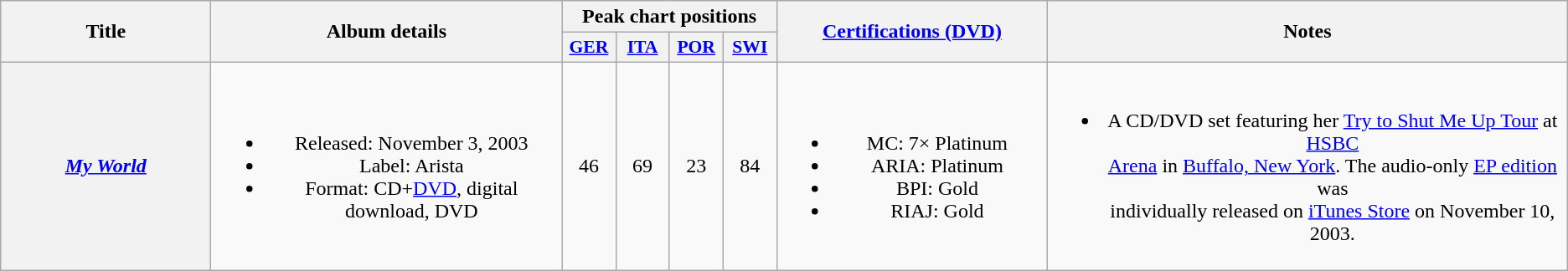<table class="wikitable plainrowheaders" style="text-align:center;">
<tr>
<th scope="col" rowspan="2" style="width:10em;">Title</th>
<th scope="col" rowspan="2" style="width:17em;">Album details</th>
<th scope="col" colspan="4">Peak chart positions</th>
<th scope="col" rowspan="2" style="width:13em;"><a href='#'>Certifications (DVD)</a></th>
<th scope="col" rowspan="2">Notes</th>
</tr>
<tr>
<th scope="col" style="width:2.5em;font-size:90%;"><a href='#'>GER</a><br></th>
<th scope="col" style="width:2.5em;font-size:90%;"><a href='#'>ITA</a><br></th>
<th scope="col" style="width:2.5em;font-size:90%;"><a href='#'>POR</a><br></th>
<th scope="col" style="width:2.5em;font-size:90%;"><a href='#'>SWI</a><br></th>
</tr>
<tr>
<th scope="row"><em><a href='#'>My World</a></em></th>
<td><br><ul><li>Released: November 3, 2003</li><li>Label: Arista</li><li>Format: CD+<a href='#'>DVD</a>, digital download, DVD</li></ul></td>
<td>46</td>
<td>69</td>
<td>23</td>
<td>84</td>
<td><br><ul><li>MC: 7× Platinum</li><li>ARIA: Platinum</li><li>BPI: Gold</li><li>RIAJ: Gold</li></ul></td>
<td><br><ul><li>A CD/DVD set featuring her <a href='#'>Try to Shut Me Up Tour</a> at <a href='#'>HSBC<br>Arena</a> in <a href='#'>Buffalo, New York</a>. The audio-only <a href='#'>EP edition</a> was<br>individually released on <a href='#'>iTunes Store</a> on November 10, 2003.</li></ul></td>
</tr>
</table>
